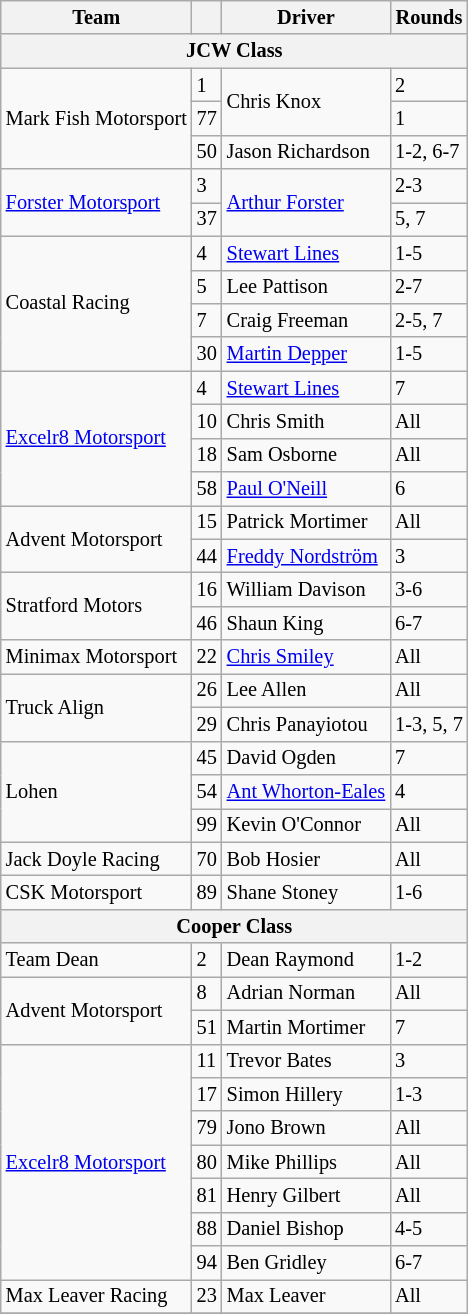<table class="wikitable" style="font-size: 85%;">
<tr>
<th>Team</th>
<th></th>
<th>Driver</th>
<th>Rounds</th>
</tr>
<tr>
<th colspan=4>JCW Class</th>
</tr>
<tr>
<td rowspan=3>Mark Fish Motorsport</td>
<td>1</td>
<td rowspan=2>Chris Knox</td>
<td>2</td>
</tr>
<tr>
<td>77</td>
<td>1</td>
</tr>
<tr>
<td>50</td>
<td>Jason Richardson</td>
<td>1-2, 6-7</td>
</tr>
<tr>
<td rowspan=2><a href='#'>Forster Motorsport</a></td>
<td>3</td>
<td rowspan=2><a href='#'>Arthur Forster</a></td>
<td>2-3</td>
</tr>
<tr>
<td>37</td>
<td>5, 7</td>
</tr>
<tr>
<td rowspan=4>Coastal Racing</td>
<td>4</td>
<td><a href='#'>Stewart Lines</a></td>
<td>1-5</td>
</tr>
<tr>
<td>5</td>
<td>Lee Pattison</td>
<td>2-7</td>
</tr>
<tr>
<td>7</td>
<td>Craig Freeman</td>
<td>2-5, 7</td>
</tr>
<tr>
<td>30</td>
<td><a href='#'>Martin Depper</a></td>
<td>1-5</td>
</tr>
<tr>
<td rowspan=4><a href='#'>Excelr8 Motorsport</a></td>
<td>4</td>
<td><a href='#'>Stewart Lines</a></td>
<td>7</td>
</tr>
<tr>
<td>10</td>
<td>Chris Smith</td>
<td>All</td>
</tr>
<tr>
<td>18</td>
<td>Sam Osborne</td>
<td>All</td>
</tr>
<tr>
<td>58</td>
<td><a href='#'>Paul O'Neill</a></td>
<td>6</td>
</tr>
<tr>
<td rowspan=2>Advent Motorsport</td>
<td>15</td>
<td>Patrick Mortimer</td>
<td>All</td>
</tr>
<tr>
<td>44</td>
<td><a href='#'>Freddy Nordström</a></td>
<td>3</td>
</tr>
<tr>
<td rowspan=2>Stratford Motors</td>
<td>16</td>
<td>William Davison</td>
<td>3-6</td>
</tr>
<tr>
<td>46</td>
<td>Shaun King</td>
<td>6-7</td>
</tr>
<tr>
<td rowspan=1>Minimax Motorsport</td>
<td>22</td>
<td><a href='#'>Chris Smiley</a></td>
<td>All</td>
</tr>
<tr>
<td rowspan=2>Truck Align</td>
<td>26</td>
<td>Lee Allen</td>
<td>All</td>
</tr>
<tr>
<td>29</td>
<td>Chris Panayiotou</td>
<td>1-3, 5, 7</td>
</tr>
<tr>
<td rowspan=3>Lohen</td>
<td>45</td>
<td>David Ogden</td>
<td>7</td>
</tr>
<tr>
<td>54</td>
<td><a href='#'>Ant Whorton-Eales</a></td>
<td>4</td>
</tr>
<tr>
<td>99</td>
<td>Kevin O'Connor</td>
<td>All</td>
</tr>
<tr>
<td rowspan=1>Jack Doyle Racing</td>
<td>70</td>
<td>Bob Hosier</td>
<td>All</td>
</tr>
<tr>
<td rowspan=1>CSK Motorsport</td>
<td>89</td>
<td>Shane Stoney</td>
<td>1-6</td>
</tr>
<tr>
<th colspan=4>Cooper Class</th>
</tr>
<tr>
<td rowspan=1>Team Dean</td>
<td>2</td>
<td>Dean Raymond</td>
<td>1-2</td>
</tr>
<tr>
<td rowspan=2>Advent Motorsport</td>
<td>8</td>
<td>Adrian Norman</td>
<td>All</td>
</tr>
<tr>
<td>51</td>
<td>Martin Mortimer</td>
<td>7</td>
</tr>
<tr>
<td rowspan=7><a href='#'>Excelr8 Motorsport</a></td>
<td>11</td>
<td>Trevor Bates</td>
<td>3</td>
</tr>
<tr>
<td>17</td>
<td>Simon Hillery</td>
<td>1-3</td>
</tr>
<tr>
<td>79</td>
<td>Jono Brown</td>
<td>All</td>
</tr>
<tr>
<td>80</td>
<td>Mike Phillips</td>
<td>All</td>
</tr>
<tr>
<td>81</td>
<td>Henry Gilbert</td>
<td>All</td>
</tr>
<tr>
<td>88</td>
<td>Daniel Bishop</td>
<td>4-5</td>
</tr>
<tr>
<td>94</td>
<td>Ben Gridley</td>
<td>6-7</td>
</tr>
<tr>
<td rowspan=1>Max Leaver Racing</td>
<td>23</td>
<td>Max Leaver</td>
<td>All</td>
</tr>
<tr>
</tr>
</table>
